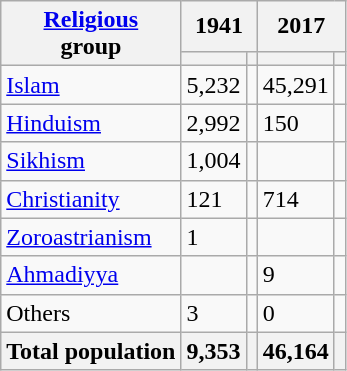<table class="wikitable sortable">
<tr>
<th rowspan="2"><a href='#'>Religious</a><br>group</th>
<th colspan="2">1941</th>
<th colspan="2">2017</th>
</tr>
<tr>
<th><a href='#'></a></th>
<th></th>
<th></th>
<th></th>
</tr>
<tr>
<td><a href='#'>Islam</a> </td>
<td>5,232</td>
<td></td>
<td>45,291</td>
<td></td>
</tr>
<tr>
<td><a href='#'>Hinduism</a> </td>
<td>2,992</td>
<td></td>
<td>150</td>
<td></td>
</tr>
<tr>
<td><a href='#'>Sikhism</a> </td>
<td>1,004</td>
<td></td>
<td></td>
<td></td>
</tr>
<tr>
<td><a href='#'>Christianity</a> </td>
<td>121</td>
<td></td>
<td>714</td>
<td></td>
</tr>
<tr>
<td><a href='#'>Zoroastrianism</a> </td>
<td>1</td>
<td></td>
<td></td>
<td></td>
</tr>
<tr>
<td><a href='#'>Ahmadiyya</a> </td>
<td></td>
<td></td>
<td>9</td>
<td></td>
</tr>
<tr>
<td>Others</td>
<td>3</td>
<td></td>
<td>0</td>
<td></td>
</tr>
<tr>
<th>Total population</th>
<th>9,353</th>
<th></th>
<th>46,164</th>
<th></th>
</tr>
</table>
